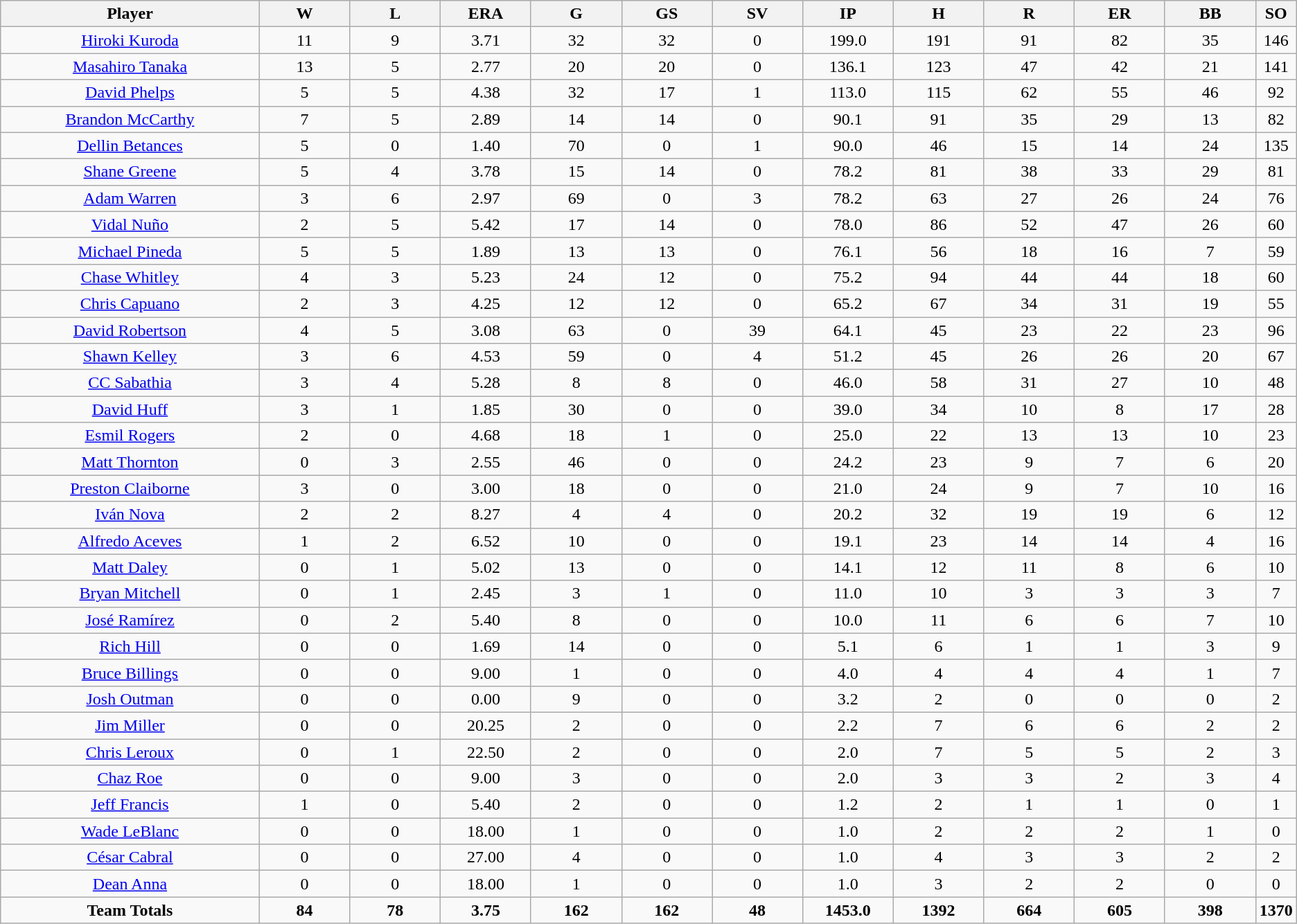<table class=wikitable style="text-align:center">
<tr>
<th bgcolor=#DDDDFF; width="20%">Player</th>
<th bgcolor=#DDDDFF; width="7%">W</th>
<th bgcolor=#DDDDFF; width="7%">L</th>
<th bgcolor=#DDDDFF; width="7%">ERA</th>
<th bgcolor=#DDDDFF; width="7%">G</th>
<th bgcolor=#DDDDFF; width="7%">GS</th>
<th bgcolor=#DDDDFF; width="7%">SV</th>
<th bgcolor=#DDDDFF; width="7%">IP</th>
<th bgcolor=#DDDDFF; width="7%">H</th>
<th bgcolor=#DDDDFF; width="7%">R</th>
<th bgcolor=#DDDDFF; width="7%">ER</th>
<th bgcolor=#DDDDFF; width="7%">BB</th>
<th bgcolor=#DDDDFF; width="7%">SO</th>
</tr>
<tr>
<td><a href='#'>Hiroki Kuroda</a></td>
<td>11</td>
<td>9</td>
<td>3.71</td>
<td>32</td>
<td>32</td>
<td>0</td>
<td>199.0</td>
<td>191</td>
<td>91</td>
<td>82</td>
<td>35</td>
<td>146</td>
</tr>
<tr>
<td><a href='#'>Masahiro Tanaka</a></td>
<td>13</td>
<td>5</td>
<td>2.77</td>
<td>20</td>
<td>20</td>
<td>0</td>
<td>136.1</td>
<td>123</td>
<td>47</td>
<td>42</td>
<td>21</td>
<td>141</td>
</tr>
<tr>
<td><a href='#'>David Phelps</a></td>
<td>5</td>
<td>5</td>
<td>4.38</td>
<td>32</td>
<td>17</td>
<td>1</td>
<td>113.0</td>
<td>115</td>
<td>62</td>
<td>55</td>
<td>46</td>
<td>92</td>
</tr>
<tr>
<td><a href='#'>Brandon McCarthy</a></td>
<td>7</td>
<td>5</td>
<td>2.89</td>
<td>14</td>
<td>14</td>
<td>0</td>
<td>90.1</td>
<td>91</td>
<td>35</td>
<td>29</td>
<td>13</td>
<td>82</td>
</tr>
<tr>
<td><a href='#'>Dellin Betances</a></td>
<td>5</td>
<td>0</td>
<td>1.40</td>
<td>70</td>
<td>0</td>
<td>1</td>
<td>90.0</td>
<td>46</td>
<td>15</td>
<td>14</td>
<td>24</td>
<td>135</td>
</tr>
<tr>
<td><a href='#'>Shane Greene</a></td>
<td>5</td>
<td>4</td>
<td>3.78</td>
<td>15</td>
<td>14</td>
<td>0</td>
<td>78.2</td>
<td>81</td>
<td>38</td>
<td>33</td>
<td>29</td>
<td>81</td>
</tr>
<tr>
<td><a href='#'>Adam Warren</a></td>
<td>3</td>
<td>6</td>
<td>2.97</td>
<td>69</td>
<td>0</td>
<td>3</td>
<td>78.2</td>
<td>63</td>
<td>27</td>
<td>26</td>
<td>24</td>
<td>76</td>
</tr>
<tr>
<td><a href='#'>Vidal Nuño</a></td>
<td>2</td>
<td>5</td>
<td>5.42</td>
<td>17</td>
<td>14</td>
<td>0</td>
<td>78.0</td>
<td>86</td>
<td>52</td>
<td>47</td>
<td>26</td>
<td>60</td>
</tr>
<tr>
<td><a href='#'>Michael Pineda</a></td>
<td>5</td>
<td>5</td>
<td>1.89</td>
<td>13</td>
<td>13</td>
<td>0</td>
<td>76.1</td>
<td>56</td>
<td>18</td>
<td>16</td>
<td>7</td>
<td>59</td>
</tr>
<tr>
<td><a href='#'>Chase Whitley</a></td>
<td>4</td>
<td>3</td>
<td>5.23</td>
<td>24</td>
<td>12</td>
<td>0</td>
<td>75.2</td>
<td>94</td>
<td>44</td>
<td>44</td>
<td>18</td>
<td>60</td>
</tr>
<tr>
<td><a href='#'>Chris Capuano</a></td>
<td>2</td>
<td>3</td>
<td>4.25</td>
<td>12</td>
<td>12</td>
<td>0</td>
<td>65.2</td>
<td>67</td>
<td>34</td>
<td>31</td>
<td>19</td>
<td>55</td>
</tr>
<tr>
<td><a href='#'>David Robertson</a></td>
<td>4</td>
<td>5</td>
<td>3.08</td>
<td>63</td>
<td>0</td>
<td>39</td>
<td>64.1</td>
<td>45</td>
<td>23</td>
<td>22</td>
<td>23</td>
<td>96</td>
</tr>
<tr>
<td><a href='#'>Shawn Kelley</a></td>
<td>3</td>
<td>6</td>
<td>4.53</td>
<td>59</td>
<td>0</td>
<td>4</td>
<td>51.2</td>
<td>45</td>
<td>26</td>
<td>26</td>
<td>20</td>
<td>67</td>
</tr>
<tr>
<td><a href='#'>CC Sabathia</a></td>
<td>3</td>
<td>4</td>
<td>5.28</td>
<td>8</td>
<td>8</td>
<td>0</td>
<td>46.0</td>
<td>58</td>
<td>31</td>
<td>27</td>
<td>10</td>
<td>48</td>
</tr>
<tr>
<td><a href='#'>David Huff</a></td>
<td>3</td>
<td>1</td>
<td>1.85</td>
<td>30</td>
<td>0</td>
<td>0</td>
<td>39.0</td>
<td>34</td>
<td>10</td>
<td>8</td>
<td>17</td>
<td>28</td>
</tr>
<tr>
<td><a href='#'>Esmil Rogers</a></td>
<td>2</td>
<td>0</td>
<td>4.68</td>
<td>18</td>
<td>1</td>
<td>0</td>
<td>25.0</td>
<td>22</td>
<td>13</td>
<td>13</td>
<td>10</td>
<td>23</td>
</tr>
<tr>
<td><a href='#'>Matt Thornton</a></td>
<td>0</td>
<td>3</td>
<td>2.55</td>
<td>46</td>
<td>0</td>
<td>0</td>
<td>24.2</td>
<td>23</td>
<td>9</td>
<td>7</td>
<td>6</td>
<td>20</td>
</tr>
<tr>
<td><a href='#'>Preston Claiborne</a></td>
<td>3</td>
<td>0</td>
<td>3.00</td>
<td>18</td>
<td>0</td>
<td>0</td>
<td>21.0</td>
<td>24</td>
<td>9</td>
<td>7</td>
<td>10</td>
<td>16</td>
</tr>
<tr>
<td><a href='#'>Iván Nova</a></td>
<td>2</td>
<td>2</td>
<td>8.27</td>
<td>4</td>
<td>4</td>
<td>0</td>
<td>20.2</td>
<td>32</td>
<td>19</td>
<td>19</td>
<td>6</td>
<td>12</td>
</tr>
<tr>
<td><a href='#'>Alfredo Aceves</a></td>
<td>1</td>
<td>2</td>
<td>6.52</td>
<td>10</td>
<td>0</td>
<td>0</td>
<td>19.1</td>
<td>23</td>
<td>14</td>
<td>14</td>
<td>4</td>
<td>16</td>
</tr>
<tr>
<td><a href='#'>Matt Daley</a></td>
<td>0</td>
<td>1</td>
<td>5.02</td>
<td>13</td>
<td>0</td>
<td>0</td>
<td>14.1</td>
<td>12</td>
<td>11</td>
<td>8</td>
<td>6</td>
<td>10</td>
</tr>
<tr>
<td><a href='#'>Bryan Mitchell</a></td>
<td>0</td>
<td>1</td>
<td>2.45</td>
<td>3</td>
<td>1</td>
<td>0</td>
<td>11.0</td>
<td>10</td>
<td>3</td>
<td>3</td>
<td>3</td>
<td>7</td>
</tr>
<tr>
<td><a href='#'>José Ramírez</a></td>
<td>0</td>
<td>2</td>
<td>5.40</td>
<td>8</td>
<td>0</td>
<td>0</td>
<td>10.0</td>
<td>11</td>
<td>6</td>
<td>6</td>
<td>7</td>
<td>10</td>
</tr>
<tr>
<td><a href='#'>Rich Hill</a></td>
<td>0</td>
<td>0</td>
<td>1.69</td>
<td>14</td>
<td>0</td>
<td>0</td>
<td>5.1</td>
<td>6</td>
<td>1</td>
<td>1</td>
<td>3</td>
<td>9</td>
</tr>
<tr>
<td><a href='#'>Bruce Billings</a></td>
<td>0</td>
<td>0</td>
<td>9.00</td>
<td>1</td>
<td>0</td>
<td>0</td>
<td>4.0</td>
<td>4</td>
<td>4</td>
<td>4</td>
<td>1</td>
<td>7</td>
</tr>
<tr>
<td><a href='#'>Josh Outman</a></td>
<td>0</td>
<td>0</td>
<td>0.00</td>
<td>9</td>
<td>0</td>
<td>0</td>
<td>3.2</td>
<td>2</td>
<td>0</td>
<td>0</td>
<td>0</td>
<td>2</td>
</tr>
<tr>
<td><a href='#'>Jim Miller</a></td>
<td>0</td>
<td>0</td>
<td>20.25</td>
<td>2</td>
<td>0</td>
<td>0</td>
<td>2.2</td>
<td>7</td>
<td>6</td>
<td>6</td>
<td>2</td>
<td>2</td>
</tr>
<tr>
<td><a href='#'>Chris Leroux</a></td>
<td>0</td>
<td>1</td>
<td>22.50</td>
<td>2</td>
<td>0</td>
<td>0</td>
<td>2.0</td>
<td>7</td>
<td>5</td>
<td>5</td>
<td>2</td>
<td>3</td>
</tr>
<tr>
<td><a href='#'>Chaz Roe</a></td>
<td>0</td>
<td>0</td>
<td>9.00</td>
<td>3</td>
<td>0</td>
<td>0</td>
<td>2.0</td>
<td>3</td>
<td>3</td>
<td>2</td>
<td>3</td>
<td>4</td>
</tr>
<tr>
<td><a href='#'>Jeff Francis</a></td>
<td>1</td>
<td>0</td>
<td>5.40</td>
<td>2</td>
<td>0</td>
<td>0</td>
<td>1.2</td>
<td>2</td>
<td>1</td>
<td>1</td>
<td>0</td>
<td>1</td>
</tr>
<tr>
<td><a href='#'>Wade LeBlanc</a></td>
<td>0</td>
<td>0</td>
<td>18.00</td>
<td>1</td>
<td>0</td>
<td>0</td>
<td>1.0</td>
<td>2</td>
<td>2</td>
<td>2</td>
<td>1</td>
<td>0</td>
</tr>
<tr>
<td><a href='#'>César Cabral</a></td>
<td>0</td>
<td>0</td>
<td>27.00</td>
<td>4</td>
<td>0</td>
<td>0</td>
<td>1.0</td>
<td>4</td>
<td>3</td>
<td>3</td>
<td>2</td>
<td>2</td>
</tr>
<tr>
<td><a href='#'>Dean Anna</a></td>
<td>0</td>
<td>0</td>
<td>18.00</td>
<td>1</td>
<td>0</td>
<td>0</td>
<td>1.0</td>
<td>3</td>
<td>2</td>
<td>2</td>
<td>0</td>
<td>0</td>
</tr>
<tr>
<td><strong>Team Totals</strong></td>
<td><strong>84</strong></td>
<td><strong>78</strong></td>
<td><strong>3.75</strong></td>
<td><strong>162</strong></td>
<td><strong>162</strong></td>
<td><strong>48</strong></td>
<td><strong>1453.0</strong></td>
<td><strong>1392</strong></td>
<td><strong>664</strong></td>
<td><strong>605</strong></td>
<td><strong>398</strong></td>
<td><strong>1370</strong></td>
</tr>
</table>
